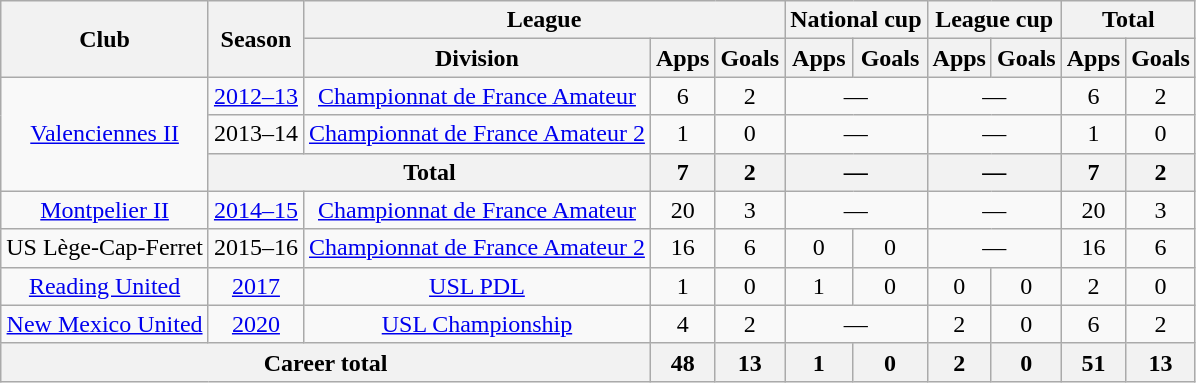<table class="wikitable" style="text-align:center">
<tr>
<th rowspan="2">Club</th>
<th rowspan="2">Season</th>
<th colspan="3">League</th>
<th colspan="2">National cup</th>
<th colspan="2">League cup</th>
<th colspan="2">Total</th>
</tr>
<tr>
<th>Division</th>
<th>Apps</th>
<th>Goals</th>
<th>Apps</th>
<th>Goals</th>
<th>Apps</th>
<th>Goals</th>
<th>Apps</th>
<th>Goals</th>
</tr>
<tr>
<td rowspan="3"><a href='#'>Valenciennes II</a></td>
<td><a href='#'>2012–13</a></td>
<td><a href='#'>Championnat de France Amateur</a></td>
<td>6</td>
<td>2</td>
<td colspan="2">—</td>
<td colspan="2">—</td>
<td>6</td>
<td>2</td>
</tr>
<tr>
<td>2013–14</td>
<td><a href='#'>Championnat de France Amateur 2</a></td>
<td>1</td>
<td>0</td>
<td colspan="2">—</td>
<td colspan="2">—</td>
<td>1</td>
<td>0</td>
</tr>
<tr>
<th colspan="2">Total</th>
<th>7</th>
<th>2</th>
<th colspan="2">—</th>
<th colspan="2">—</th>
<th>7</th>
<th>2</th>
</tr>
<tr>
<td><a href='#'>Montpelier II</a></td>
<td><a href='#'>2014–15</a></td>
<td><a href='#'>Championnat de France Amateur</a></td>
<td>20</td>
<td>3</td>
<td colspan="2">—</td>
<td colspan="2">—</td>
<td>20</td>
<td>3</td>
</tr>
<tr>
<td>US Lège-Cap-Ferret</td>
<td>2015–16</td>
<td><a href='#'>Championnat de France Amateur 2</a></td>
<td>16</td>
<td>6</td>
<td>0</td>
<td>0</td>
<td colspan="2">—</td>
<td>16</td>
<td>6</td>
</tr>
<tr>
<td><a href='#'>Reading United</a></td>
<td><a href='#'>2017</a></td>
<td><a href='#'>USL PDL</a></td>
<td>1</td>
<td>0</td>
<td>1</td>
<td>0</td>
<td>0</td>
<td>0</td>
<td>2</td>
<td>0</td>
</tr>
<tr>
<td><a href='#'>New Mexico United</a></td>
<td><a href='#'>2020</a></td>
<td><a href='#'>USL Championship</a></td>
<td>4</td>
<td>2</td>
<td colspan="2">—</td>
<td>2</td>
<td>0</td>
<td>6</td>
<td>2</td>
</tr>
<tr>
<th colspan="3">Career total</th>
<th>48</th>
<th>13</th>
<th>1</th>
<th>0</th>
<th>2</th>
<th>0</th>
<th>51</th>
<th>13</th>
</tr>
</table>
